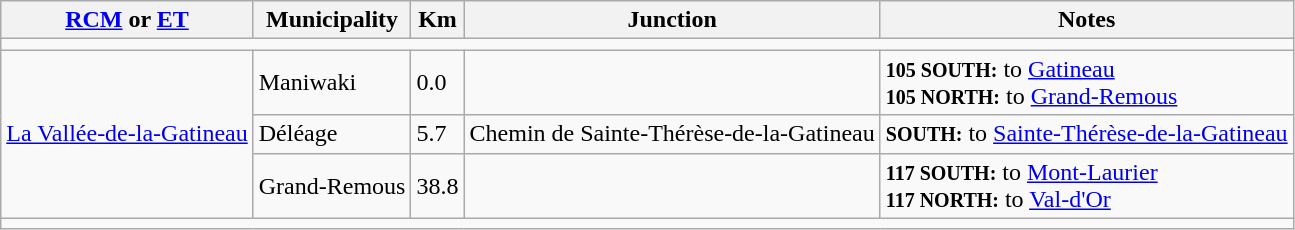<table class=wikitable>
<tr>
<th><a href='#'>RCM</a> or <a href='#'>ET</a></th>
<th>Municipality</th>
<th>Km</th>
<th>Junction</th>
<th>Notes</th>
</tr>
<tr>
<td colspan="5"></td>
</tr>
<tr>
<td rowspan="3"><a href='#'>La Vallée-de-la-Gatineau</a></td>
<td>Maniwaki</td>
<td>0.0</td>
<td></td>
<td><small><strong>105 SOUTH:</strong></small> to <a href='#'>Gatineau</a> <br> <small><strong>105 NORTH:</strong></small> to <a href='#'>Grand-Remous</a></td>
</tr>
<tr>
<td>Déléage</td>
<td>5.7</td>
<td>Chemin de Sainte-Thérèse-de-la-Gatineau</td>
<td><small><strong>SOUTH:</strong></small> to <a href='#'>Sainte-Thérèse-de-la-Gatineau</a></td>
</tr>
<tr>
<td>Grand-Remous</td>
<td>38.8</td>
<td></td>
<td><small><strong>117 SOUTH:</strong></small> to <a href='#'>Mont-Laurier</a> <br> <small><strong>117 NORTH:</strong></small> to <a href='#'>Val-d'Or</a></td>
</tr>
<tr>
<td colspan="5"></td>
</tr>
</table>
